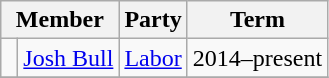<table class="wikitable">
<tr>
<th colspan="2">Member</th>
<th>Party</th>
<th>Term</th>
</tr>
<tr>
<td> </td>
<td><a href='#'>Josh Bull</a></td>
<td><a href='#'>Labor</a></td>
<td>2014–present</td>
</tr>
<tr>
</tr>
</table>
